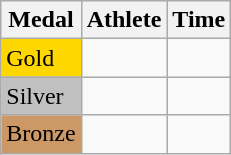<table class="wikitable">
<tr>
<th>Medal</th>
<th>Athlete</th>
<th>Time</th>
</tr>
<tr>
<td bgcolor="gold">Gold</td>
<td></td>
<td></td>
</tr>
<tr>
<td bgcolor="silver">Silver</td>
<td></td>
<td></td>
</tr>
<tr>
<td bgcolor="CC9966">Bronze</td>
<td></td>
<td></td>
</tr>
</table>
